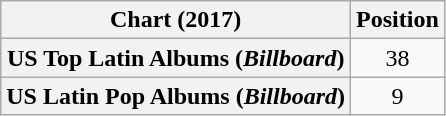<table class="wikitable sortable plainrowheaders" style="text-align:center">
<tr>
<th scope="col">Chart (2017)</th>
<th scope="col">Position</th>
</tr>
<tr>
<th scope="row">US Top Latin Albums (<em>Billboard</em>)</th>
<td>38</td>
</tr>
<tr>
<th scope="row">US Latin Pop Albums (<em>Billboard</em>)</th>
<td>9</td>
</tr>
</table>
